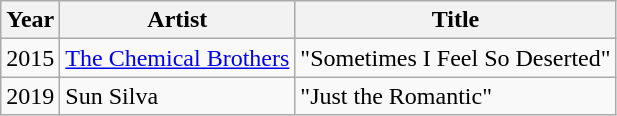<table class="wikitable sortable">
<tr>
<th>Year</th>
<th>Artist</th>
<th>Title</th>
</tr>
<tr>
<td>2015</td>
<td><a href='#'>The Chemical Brothers</a></td>
<td>"Sometimes I Feel So Deserted"</td>
</tr>
<tr>
<td>2019</td>
<td>Sun Silva</td>
<td>"Just the Romantic"</td>
</tr>
</table>
